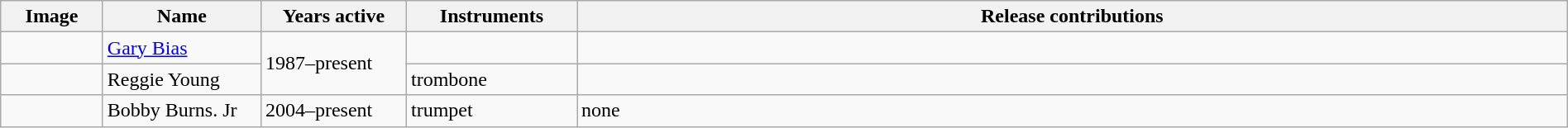<table class="wikitable" border="1" width="100%">
<tr>
<th width="75">Image</th>
<th width="120">Name</th>
<th width="110">Years active</th>
<th width="130">Instruments</th>
<th>Release contributions</th>
</tr>
<tr>
<td></td>
<td><a href='#'>Gary Bias</a></td>
<td rowspan="2">1987–present</td>
<td></td>
<td></td>
</tr>
<tr>
<td></td>
<td>Reggie Young</td>
<td>trombone</td>
<td></td>
</tr>
<tr>
<td></td>
<td>Bobby Burns. Jr</td>
<td>2004–present</td>
<td>trumpet</td>
<td>none</td>
</tr>
</table>
